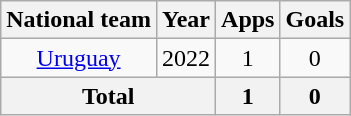<table class="wikitable" style="text-align:center">
<tr>
<th>National team</th>
<th>Year</th>
<th>Apps</th>
<th>Goals</th>
</tr>
<tr>
<td rowspan="1"><a href='#'>Uruguay</a></td>
<td>2022</td>
<td>1</td>
<td>0</td>
</tr>
<tr>
<th colspan="2">Total</th>
<th>1</th>
<th>0</th>
</tr>
</table>
